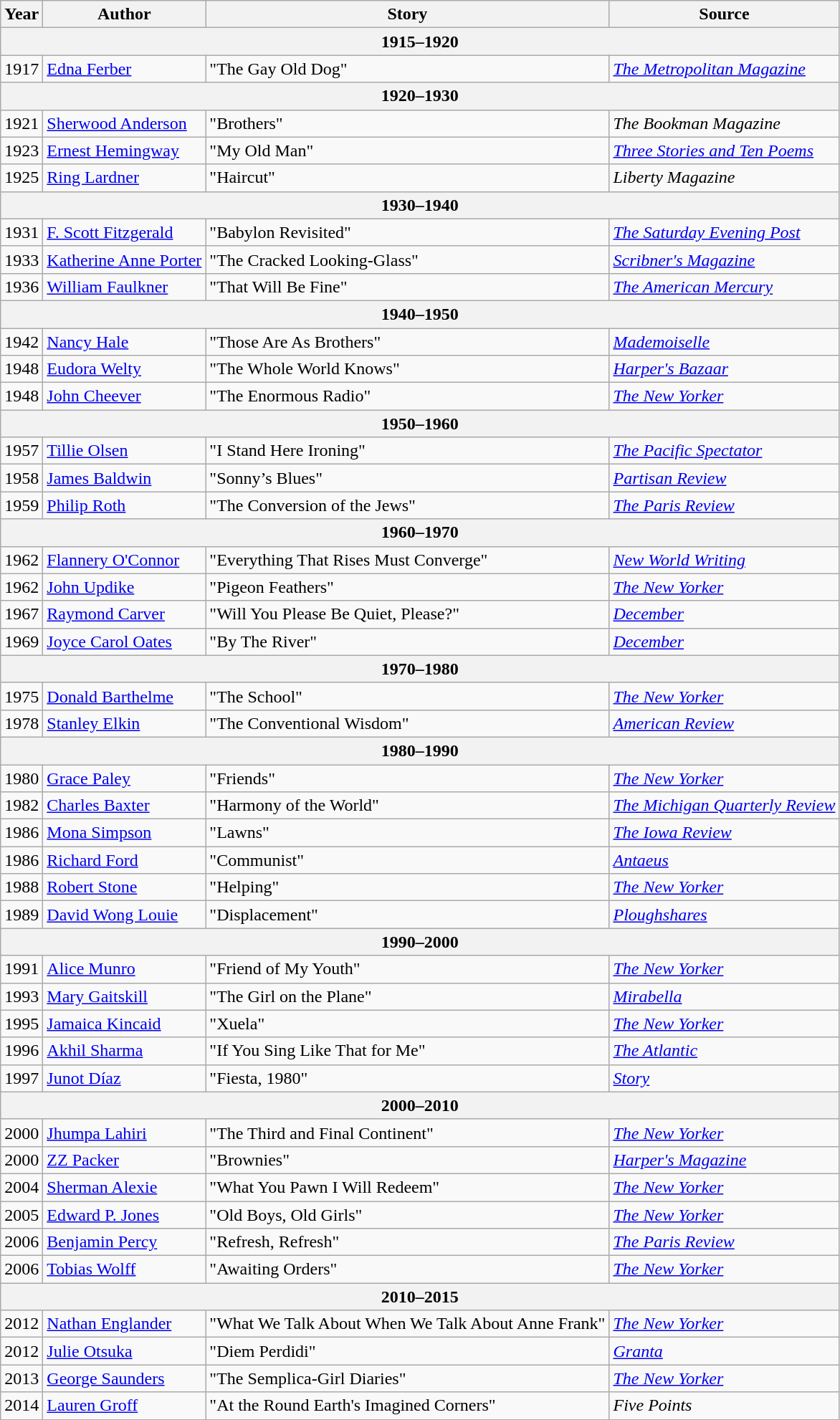<table class="wikitable">
<tr>
<th>Year</th>
<th>Author</th>
<th>Story</th>
<th>Source</th>
</tr>
<tr>
<th colspan="4">1915–1920</th>
</tr>
<tr>
<td>1917</td>
<td><a href='#'>Edna Ferber</a></td>
<td>"The Gay Old Dog"</td>
<td><a href='#'><em>The Metropolitan Magazine</em></a></td>
</tr>
<tr>
<th colspan="4">1920–1930</th>
</tr>
<tr>
<td>1921</td>
<td><a href='#'>Sherwood Anderson</a></td>
<td>"Brothers"</td>
<td><em>The Bookman Magazine</em></td>
</tr>
<tr>
<td>1923</td>
<td><a href='#'>Ernest Hemingway</a></td>
<td>"My Old Man"</td>
<td><a href='#'><em>Three Stories and Ten Poems</em></a></td>
</tr>
<tr>
<td>1925</td>
<td><a href='#'>Ring Lardner</a></td>
<td>"Haircut"</td>
<td><em>Liberty Magazine</em></td>
</tr>
<tr>
<th colspan="4">1930–1940</th>
</tr>
<tr>
<td>1931</td>
<td><a href='#'>F. Scott Fitzgerald</a></td>
<td>"Babylon Revisited"</td>
<td><em><a href='#'>The Saturday Evening Post</a></em></td>
</tr>
<tr>
<td>1933</td>
<td><a href='#'>Katherine Anne Porter</a></td>
<td>"The Cracked Looking-Glass"</td>
<td><em><a href='#'>Scribner's Magazine</a></em></td>
</tr>
<tr>
<td>1936</td>
<td><a href='#'>William Faulkner</a></td>
<td>"That Will Be Fine"</td>
<td><em><a href='#'>The American Mercury</a></em></td>
</tr>
<tr>
<th colspan="4">1940–1950</th>
</tr>
<tr>
<td>1942</td>
<td><a href='#'>Nancy Hale</a></td>
<td>"Those Are As Brothers"</td>
<td><em><a href='#'>Mademoiselle</a></em></td>
</tr>
<tr>
<td>1948</td>
<td><a href='#'>Eudora Welty</a></td>
<td>"The Whole World Knows"</td>
<td><em><a href='#'>Harper's Bazaar</a></em></td>
</tr>
<tr>
<td>1948</td>
<td><a href='#'>John Cheever</a></td>
<td>"The Enormous Radio"</td>
<td><em><a href='#'>The New Yorker</a></em></td>
</tr>
<tr>
<th colspan="4">1950–1960</th>
</tr>
<tr>
<td>1957</td>
<td><a href='#'>Tillie Olsen</a></td>
<td>"I Stand Here Ironing"</td>
<td><em><a href='#'>The Pacific Spectator</a></em></td>
</tr>
<tr>
<td>1958</td>
<td><a href='#'>James Baldwin</a></td>
<td>"Sonny’s Blues"</td>
<td><em><a href='#'>Partisan Review</a></em></td>
</tr>
<tr>
<td>1959</td>
<td><a href='#'>Philip Roth</a></td>
<td>"The Conversion of the Jews"</td>
<td><em><a href='#'>The Paris Review</a></em></td>
</tr>
<tr>
<th colspan="4">1960–1970</th>
</tr>
<tr>
<td>1962</td>
<td><a href='#'>Flannery O'Connor</a></td>
<td>"Everything That Rises Must Converge"</td>
<td><em><a href='#'>New World Writing</a></em></td>
</tr>
<tr>
<td>1962</td>
<td><a href='#'>John Updike</a></td>
<td>"Pigeon Feathers"</td>
<td><em><a href='#'>The New Yorker</a></em></td>
</tr>
<tr>
<td>1967</td>
<td><a href='#'>Raymond Carver</a></td>
<td>"Will You Please Be Quiet, Please?"</td>
<td><em><a href='#'>December</a></em></td>
</tr>
<tr>
<td>1969</td>
<td><a href='#'>Joyce Carol Oates</a></td>
<td>"By The River"</td>
<td><em><a href='#'>December</a></em></td>
</tr>
<tr>
<th colspan="4">1970–1980</th>
</tr>
<tr>
<td>1975</td>
<td><a href='#'>Donald Barthelme</a></td>
<td>"The School"</td>
<td><em><a href='#'>The New Yorker</a></em></td>
</tr>
<tr>
<td>1978</td>
<td><a href='#'>Stanley Elkin</a></td>
<td>"The Conventional Wisdom"</td>
<td><em><a href='#'>American Review</a></em></td>
</tr>
<tr>
<th colspan="4">1980–1990</th>
</tr>
<tr>
<td>1980</td>
<td><a href='#'>Grace Paley</a></td>
<td>"Friends"</td>
<td><em><a href='#'>The New Yorker</a></em></td>
</tr>
<tr>
<td>1982</td>
<td><a href='#'>Charles Baxter</a></td>
<td>"Harmony of the World"</td>
<td><em><a href='#'>The Michigan Quarterly Review</a></em></td>
</tr>
<tr>
<td>1986</td>
<td><a href='#'>Mona Simpson</a></td>
<td>"Lawns"</td>
<td><a href='#'><em>The Iowa Review</em></a></td>
</tr>
<tr>
<td>1986</td>
<td><a href='#'>Richard Ford</a></td>
<td>"Communist"</td>
<td><a href='#'><em>Antaeus</em></a></td>
</tr>
<tr>
<td>1988</td>
<td><a href='#'>Robert Stone</a></td>
<td>"Helping"</td>
<td><em><a href='#'>The New Yorker</a></em></td>
</tr>
<tr>
<td>1989</td>
<td><a href='#'>David Wong Louie</a></td>
<td>"Displacement"</td>
<td><em><a href='#'>Ploughshares</a></em></td>
</tr>
<tr>
<th colspan="4">1990–2000</th>
</tr>
<tr>
<td>1991</td>
<td><a href='#'>Alice Munro</a></td>
<td>"Friend of My Youth"</td>
<td><em><a href='#'>The New Yorker</a></em></td>
</tr>
<tr>
<td>1993</td>
<td><a href='#'>Mary Gaitskill</a></td>
<td>"The Girl on the Plane"</td>
<td><em><a href='#'>Mirabella</a></em></td>
</tr>
<tr>
<td>1995</td>
<td><a href='#'>Jamaica Kincaid</a></td>
<td>"Xuela"</td>
<td><em><a href='#'>The New Yorker</a></em></td>
</tr>
<tr>
<td>1996</td>
<td><a href='#'>Akhil Sharma</a></td>
<td>"If You Sing Like That for Me"</td>
<td><a href='#'><em>The Atlantic</em></a></td>
</tr>
<tr>
<td>1997</td>
<td><a href='#'>Junot Díaz</a></td>
<td>"Fiesta, 1980"</td>
<td><a href='#'><em>Story</em></a></td>
</tr>
<tr>
<th colspan="4">2000–2010</th>
</tr>
<tr>
<td>2000</td>
<td><a href='#'>Jhumpa Lahiri</a></td>
<td>"The Third and Final Continent"</td>
<td><em><a href='#'>The New Yorker</a></em></td>
</tr>
<tr>
<td>2000</td>
<td><a href='#'>ZZ Packer</a></td>
<td>"Brownies"</td>
<td><a href='#'><em>Harper's Magazine</em></a></td>
</tr>
<tr>
<td>2004</td>
<td><a href='#'>Sherman Alexie</a></td>
<td>"What You Pawn I Will Redeem"</td>
<td><em><a href='#'>The New Yorker</a></em></td>
</tr>
<tr>
<td>2005</td>
<td><a href='#'>Edward P. Jones</a></td>
<td>"Old Boys, Old Girls"</td>
<td><em><a href='#'>The New Yorker</a></em></td>
</tr>
<tr>
<td>2006</td>
<td><a href='#'>Benjamin Percy</a></td>
<td>"Refresh, Refresh"</td>
<td><a href='#'><em>The Paris Review</em></a></td>
</tr>
<tr>
<td>2006</td>
<td><a href='#'>Tobias Wolff</a></td>
<td>"Awaiting Orders"</td>
<td><em><a href='#'>The New Yorker</a></em></td>
</tr>
<tr>
<th colspan="4">2010–2015</th>
</tr>
<tr>
<td>2012</td>
<td><a href='#'>Nathan Englander</a></td>
<td>"What We Talk About When We Talk About Anne Frank"</td>
<td><em><a href='#'>The New Yorker</a></em></td>
</tr>
<tr>
<td>2012</td>
<td><a href='#'>Julie Otsuka</a></td>
<td>"Diem Perdidi"</td>
<td><em><a href='#'>Granta</a></em></td>
</tr>
<tr>
<td>2013</td>
<td><a href='#'>George Saunders</a></td>
<td>"The Semplica-Girl Diaries"</td>
<td><em><a href='#'>The New Yorker</a></em></td>
</tr>
<tr>
<td>2014</td>
<td><a href='#'>Lauren Groff</a></td>
<td>"At the Round Earth's Imagined Corners"</td>
<td><em>Five Points</em></td>
</tr>
</table>
